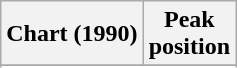<table class="wikitable sortable">
<tr>
<th align="left">Chart (1990)</th>
<th align="center">Peak<br>position</th>
</tr>
<tr>
</tr>
<tr>
</tr>
</table>
